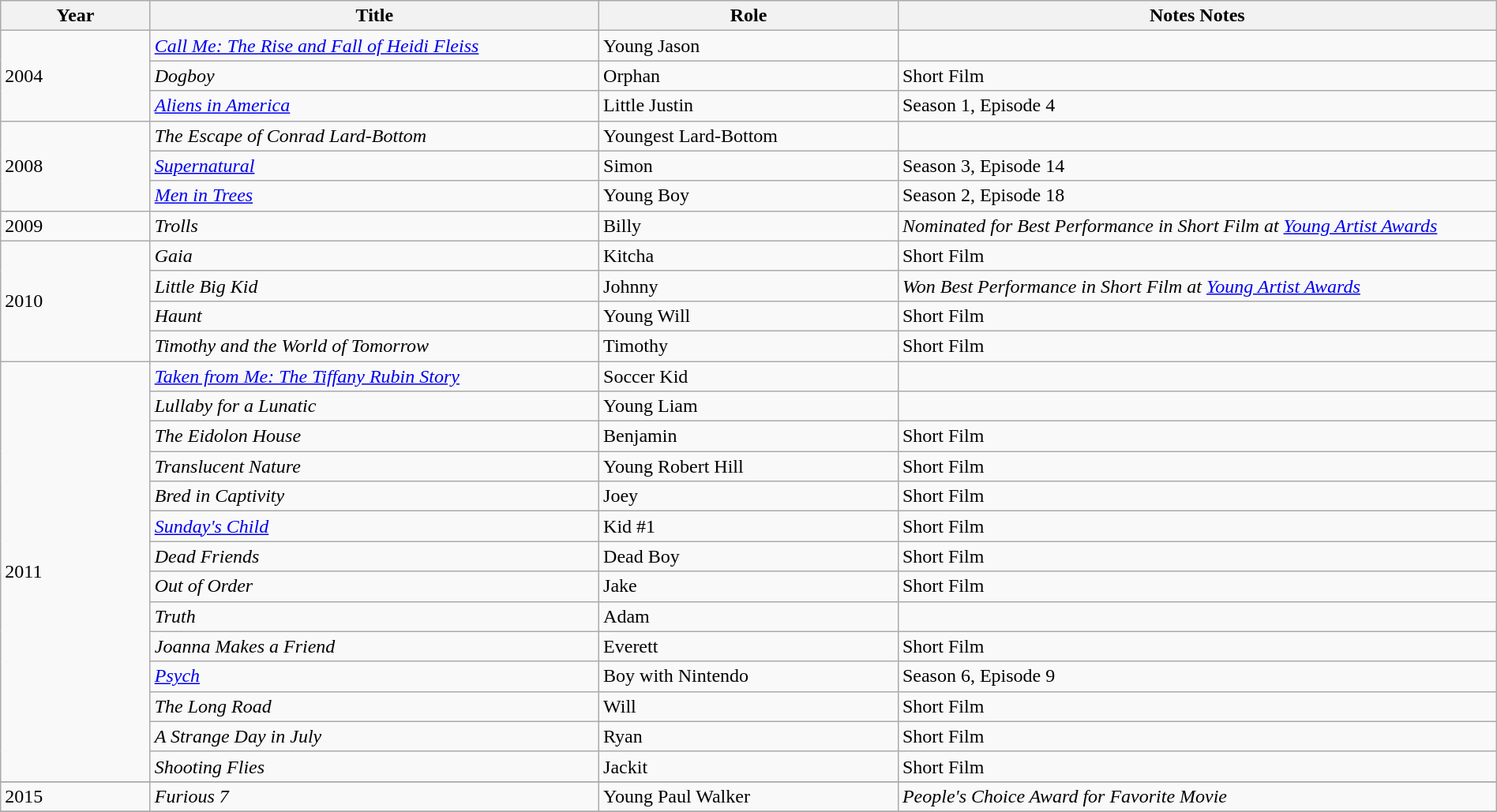<table class="wikitable sortable" style="width:100%">
<tr>
<th width="10%">Year</th>
<th width="30%">Title</th>
<th width="20%">Role</th>
<th width="40%" class="unsortable">Notes Notes</th>
</tr>
<tr>
<td rowspan=3>2004</td>
<td><em><a href='#'>Call Me: The Rise and Fall of Heidi Fleiss</a></em></td>
<td>Young Jason</td>
<td></td>
</tr>
<tr>
<td><em>Dogboy</em></td>
<td>Orphan</td>
<td>Short Film</td>
</tr>
<tr>
<td><em><a href='#'>Aliens in America</a></em></td>
<td>Little Justin</td>
<td>Season 1, Episode 4</td>
</tr>
<tr>
<td rowspan=3>2008</td>
<td data-sort-value="Escape of Conrad Lard-Bottom, The"><em>The Escape of Conrad Lard-Bottom</em></td>
<td>Youngest Lard-Bottom</td>
<td></td>
</tr>
<tr>
<td><em><a href='#'>Supernatural</a></em></td>
<td>Simon</td>
<td>Season 3, Episode 14</td>
</tr>
<tr>
<td><em><a href='#'>Men in Trees</a></em></td>
<td>Young Boy</td>
<td>Season 2, Episode 18</td>
</tr>
<tr>
<td>2009</td>
<td><em>Trolls</em></td>
<td>Billy</td>
<td><em>Nominated for Best Performance in Short Film at <a href='#'>Young Artist Awards</a></em></td>
</tr>
<tr>
<td rowspan=4>2010</td>
<td><em>Gaia</em></td>
<td>Kitcha</td>
<td>Short Film</td>
</tr>
<tr>
<td><em>Little Big Kid</em></td>
<td>Johnny</td>
<td><em>Won Best Performance in Short Film at <a href='#'>Young Artist Awards</a></em></td>
</tr>
<tr>
<td><em>Haunt</em></td>
<td>Young Will</td>
<td>Short Film</td>
</tr>
<tr>
<td><em>Timothy and the World of Tomorrow</em></td>
<td>Timothy</td>
<td>Short Film</td>
</tr>
<tr>
<td rowspan=14>2011</td>
<td><em><a href='#'>Taken from Me: The Tiffany Rubin Story</a></em></td>
<td>Soccer Kid</td>
<td></td>
</tr>
<tr>
<td><em>Lullaby for a Lunatic</em></td>
<td>Young Liam</td>
<td></td>
</tr>
<tr>
<td data-sort-value="Eidolon House, The"><em>The Eidolon House</em></td>
<td>Benjamin</td>
<td>Short Film</td>
</tr>
<tr>
<td><em>Translucent Nature</em></td>
<td>Young Robert Hill</td>
<td>Short Film</td>
</tr>
<tr>
<td><em>Bred in Captivity</em></td>
<td>Joey</td>
<td>Short Film</td>
</tr>
<tr>
<td><em><a href='#'>Sunday's Child</a></em></td>
<td>Kid #1</td>
<td>Short Film</td>
</tr>
<tr>
<td><em>Dead Friends</em></td>
<td>Dead Boy</td>
<td>Short Film</td>
</tr>
<tr>
<td><em>Out of Order</em></td>
<td>Jake</td>
<td>Short Film</td>
</tr>
<tr>
<td><em>Truth</em></td>
<td>Adam</td>
<td></td>
</tr>
<tr>
<td><em>Joanna Makes a Friend</em></td>
<td>Everett</td>
<td>Short Film</td>
</tr>
<tr>
<td><em><a href='#'>Psych</a></em></td>
<td>Boy with Nintendo</td>
<td>Season 6, Episode 9</td>
</tr>
<tr>
<td data-sort-value="Long Road, The"><em>The Long Road</em></td>
<td>Will</td>
<td>Short Film</td>
</tr>
<tr>
<td data-sort-value="Strange Day in July, A"><em>A Strange Day in July</em></td>
<td>Ryan</td>
<td>Short Film</td>
</tr>
<tr>
<td><em>Shooting Flies</em></td>
<td>Jackit</td>
<td>Short Film</td>
</tr>
<tr>
</tr>
<tr>
<td>2015</td>
<td><em>Furious 7</em></td>
<td>Young Paul Walker</td>
<td><em>People's Choice Award for Favorite Movie</em></td>
</tr>
<tr>
</tr>
</table>
